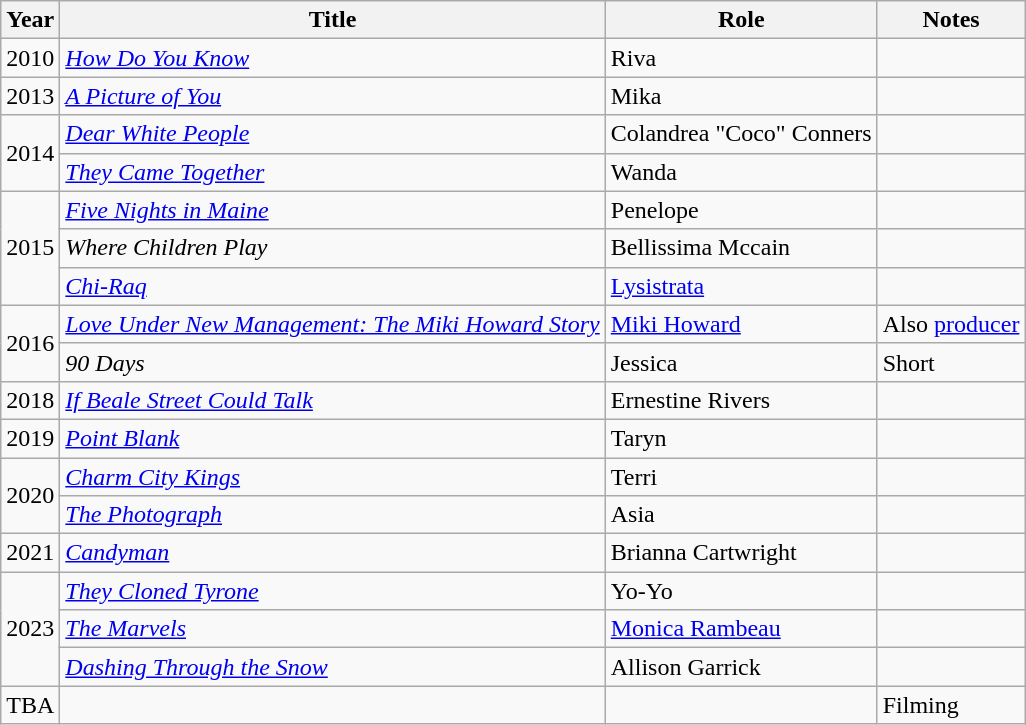<table class="wikitable sortable">
<tr>
<th>Year</th>
<th>Title</th>
<th>Role</th>
<th class="unsortable">Notes</th>
</tr>
<tr>
<td>2010</td>
<td><em><a href='#'>How Do You Know</a></em></td>
<td>Riva</td>
<td></td>
</tr>
<tr>
<td>2013</td>
<td><em><a href='#'>A Picture of You</a></em></td>
<td>Mika</td>
<td></td>
</tr>
<tr>
<td rowspan="2">2014</td>
<td><em><a href='#'>Dear White People</a></em></td>
<td>Colandrea "Coco" Conners</td>
<td></td>
</tr>
<tr>
<td><em><a href='#'>They Came Together</a></em></td>
<td>Wanda</td>
<td></td>
</tr>
<tr>
<td rowspan="3">2015</td>
<td><em><a href='#'>Five Nights in Maine</a></em></td>
<td>Penelope</td>
<td></td>
</tr>
<tr>
<td><em>Where Children Play</em></td>
<td>Bellissima Mccain</td>
<td></td>
</tr>
<tr>
<td><em><a href='#'>Chi-Raq</a></em></td>
<td><a href='#'>Lysistrata</a></td>
<td></td>
</tr>
<tr>
<td rowspan="2">2016</td>
<td><em><a href='#'>Love Under New Management: The Miki Howard Story</a></em></td>
<td><a href='#'>Miki Howard</a></td>
<td>Also <a href='#'>producer</a></td>
</tr>
<tr>
<td><em>90 Days</em></td>
<td>Jessica</td>
<td>Short</td>
</tr>
<tr>
<td>2018</td>
<td><em><a href='#'>If Beale Street Could Talk</a></em></td>
<td>Ernestine Rivers</td>
<td></td>
</tr>
<tr>
<td>2019</td>
<td><em><a href='#'>Point Blank</a></em></td>
<td>Taryn</td>
<td></td>
</tr>
<tr>
<td rowspan=2>2020</td>
<td><em><a href='#'>Charm City Kings</a></em></td>
<td>Terri</td>
<td></td>
</tr>
<tr>
<td><em><a href='#'>The Photograph</a></em></td>
<td>Asia</td>
<td></td>
</tr>
<tr>
<td>2021</td>
<td><em><a href='#'>Candyman</a></em></td>
<td>Brianna Cartwright</td>
<td></td>
</tr>
<tr>
<td rowspan="3">2023</td>
<td><em><a href='#'>They Cloned Tyrone</a></em></td>
<td>Yo-Yo</td>
<td></td>
</tr>
<tr>
<td><em><a href='#'>The Marvels</a></em></td>
<td><a href='#'>Monica Rambeau</a></td>
<td></td>
</tr>
<tr>
<td><em><a href='#'>Dashing Through the Snow</a></em></td>
<td>Allison Garrick</td>
<td></td>
</tr>
<tr>
<td>TBA</td>
<td></td>
<td></td>
<td>Filming</td>
</tr>
</table>
